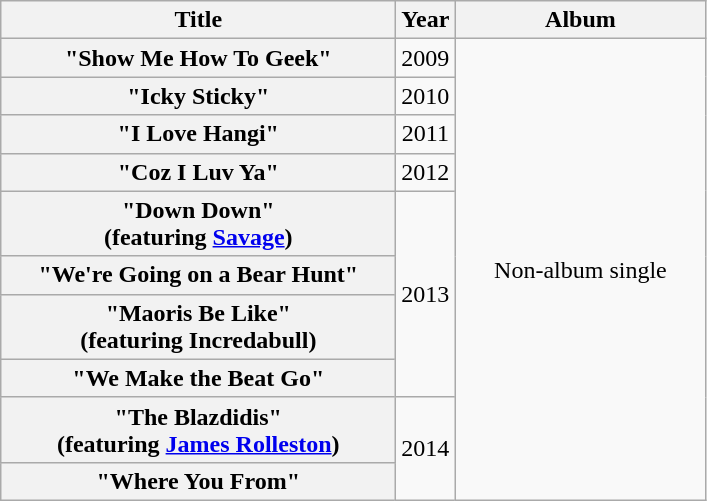<table class="wikitable plainrowheaders" style="text-align:center;">
<tr>
<th scope="col" style="width:16em;">Title</th>
<th scope="col" style="width:1em;">Year</th>
<th scope="col" style="width:10em;">Album</th>
</tr>
<tr>
<th scope="row">"Show Me How To Geek"</th>
<td>2009</td>
<td rowspan="10">Non-album single</td>
</tr>
<tr>
<th scope="row">"Icky Sticky"</th>
<td>2010</td>
</tr>
<tr>
<th scope="row">"I Love Hangi"</th>
<td>2011</td>
</tr>
<tr>
<th scope="row">"Coz I Luv Ya"</th>
<td>2012</td>
</tr>
<tr>
<th scope="row">"Down Down"<br><span>(featuring <a href='#'>Savage</a>)</span></th>
<td rowspan="4">2013</td>
</tr>
<tr>
<th scope="row">"We're Going on a Bear Hunt"</th>
</tr>
<tr>
<th scope="row">"Maoris Be Like"<br><span>(featuring Incredabull)</span></th>
</tr>
<tr>
<th scope="row">"We Make the Beat Go"</th>
</tr>
<tr>
<th scope="row">"The Blazdidis"<br><span>(featuring <a href='#'>James Rolleston</a>)</span></th>
<td rowspan="2">2014</td>
</tr>
<tr>
<th scope="row">"Where You From"</th>
</tr>
</table>
